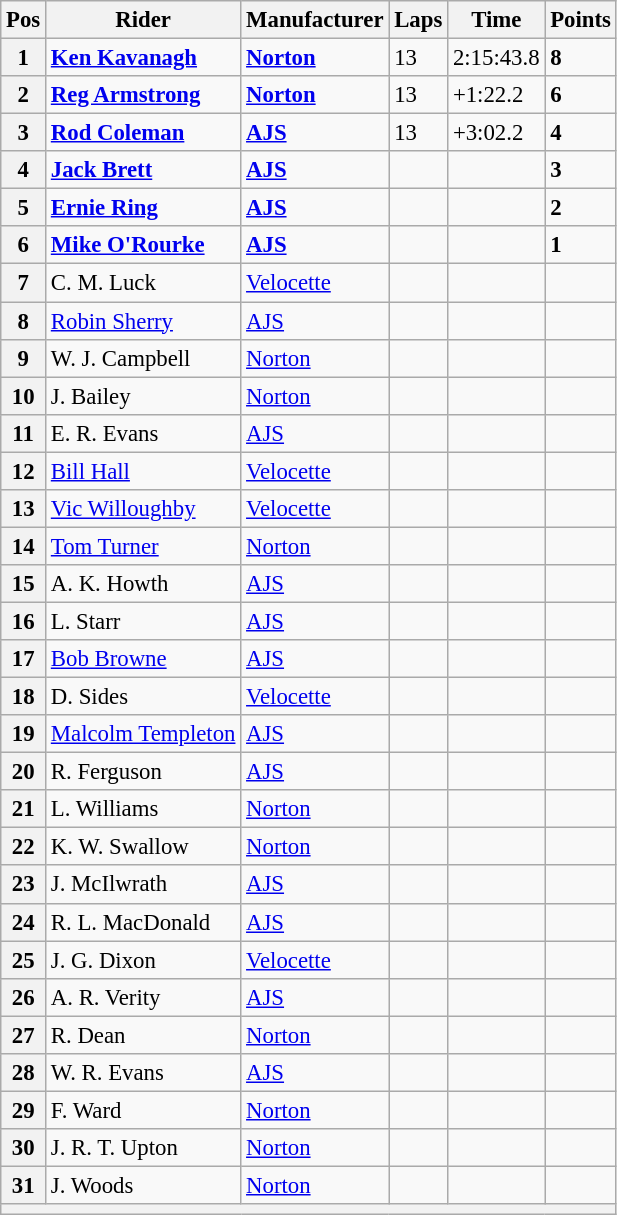<table class="wikitable" style="font-size: 95%;">
<tr>
<th>Pos</th>
<th>Rider</th>
<th>Manufacturer</th>
<th>Laps</th>
<th>Time</th>
<th>Points</th>
</tr>
<tr>
<th>1</th>
<td> <strong><a href='#'>Ken Kavanagh</a></strong></td>
<td><strong><a href='#'>Norton</a></strong></td>
<td>13</td>
<td>2:15:43.8</td>
<td><strong>8</strong></td>
</tr>
<tr>
<th>2</th>
<td> <strong><a href='#'>Reg Armstrong</a></strong></td>
<td><strong><a href='#'>Norton</a></strong></td>
<td>13</td>
<td>+1:22.2</td>
<td><strong>6</strong></td>
</tr>
<tr>
<th>3</th>
<td> <strong><a href='#'>Rod Coleman</a></strong></td>
<td><strong><a href='#'>AJS</a></strong></td>
<td>13</td>
<td>+3:02.2</td>
<td><strong>4</strong></td>
</tr>
<tr>
<th>4</th>
<td> <strong><a href='#'>Jack Brett</a></strong></td>
<td><strong><a href='#'>AJS</a></strong></td>
<td></td>
<td></td>
<td><strong>3</strong></td>
</tr>
<tr>
<th>5</th>
<td> <strong><a href='#'>Ernie Ring</a></strong></td>
<td><strong><a href='#'>AJS</a></strong></td>
<td></td>
<td></td>
<td><strong>2</strong></td>
</tr>
<tr>
<th>6</th>
<td> <strong><a href='#'>Mike O'Rourke</a></strong></td>
<td><strong><a href='#'>AJS</a></strong></td>
<td></td>
<td></td>
<td><strong>1</strong></td>
</tr>
<tr>
<th>7</th>
<td> C. M. Luck</td>
<td><a href='#'>Velocette</a></td>
<td></td>
<td></td>
<td></td>
</tr>
<tr>
<th>8</th>
<td> <a href='#'>Robin Sherry</a></td>
<td><a href='#'>AJS</a></td>
<td></td>
<td></td>
<td></td>
</tr>
<tr>
<th>9</th>
<td> W. J. Campbell</td>
<td><a href='#'>Norton</a></td>
<td></td>
<td></td>
<td></td>
</tr>
<tr>
<th>10</th>
<td> J. Bailey</td>
<td><a href='#'>Norton</a></td>
<td></td>
<td></td>
<td></td>
</tr>
<tr>
<th>11</th>
<td> E. R. Evans</td>
<td><a href='#'>AJS</a></td>
<td></td>
<td></td>
<td></td>
</tr>
<tr>
<th>12</th>
<td> <a href='#'>Bill Hall</a></td>
<td><a href='#'>Velocette</a></td>
<td></td>
<td></td>
<td></td>
</tr>
<tr>
<th>13</th>
<td> <a href='#'>Vic Willoughby</a></td>
<td><a href='#'>Velocette</a></td>
<td></td>
<td></td>
<td></td>
</tr>
<tr>
<th>14</th>
<td> <a href='#'>Tom Turner</a></td>
<td><a href='#'>Norton</a></td>
<td></td>
<td></td>
<td></td>
</tr>
<tr>
<th>15</th>
<td> A. K. Howth</td>
<td><a href='#'>AJS</a></td>
<td></td>
<td></td>
<td></td>
</tr>
<tr>
<th>16</th>
<td> L. Starr</td>
<td><a href='#'>AJS</a></td>
<td></td>
<td></td>
<td></td>
</tr>
<tr>
<th>17</th>
<td> <a href='#'>Bob Browne</a></td>
<td><a href='#'>AJS</a></td>
<td></td>
<td></td>
<td></td>
</tr>
<tr>
<th>18</th>
<td> D. Sides</td>
<td><a href='#'>Velocette</a></td>
<td></td>
<td></td>
<td></td>
</tr>
<tr>
<th>19</th>
<td> <a href='#'>Malcolm Templeton</a></td>
<td><a href='#'>AJS</a></td>
<td></td>
<td></td>
<td></td>
</tr>
<tr>
<th>20</th>
<td> R. Ferguson</td>
<td><a href='#'>AJS</a></td>
<td></td>
<td></td>
<td></td>
</tr>
<tr>
<th>21</th>
<td> L. Williams</td>
<td><a href='#'>Norton</a></td>
<td></td>
<td></td>
<td></td>
</tr>
<tr>
<th>22</th>
<td> K. W. Swallow</td>
<td><a href='#'>Norton</a></td>
<td></td>
<td></td>
<td></td>
</tr>
<tr>
<th>23</th>
<td> J. McIlwrath</td>
<td><a href='#'>AJS</a></td>
<td></td>
<td></td>
<td></td>
</tr>
<tr>
<th>24</th>
<td> R. L. MacDonald</td>
<td><a href='#'>AJS</a></td>
<td></td>
<td></td>
<td></td>
</tr>
<tr>
<th>25</th>
<td> J. G. Dixon</td>
<td><a href='#'>Velocette</a></td>
<td></td>
<td></td>
<td></td>
</tr>
<tr>
<th>26</th>
<td> A. R. Verity</td>
<td><a href='#'>AJS</a></td>
<td></td>
<td></td>
<td></td>
</tr>
<tr>
<th>27</th>
<td> R. Dean</td>
<td><a href='#'>Norton</a></td>
<td></td>
<td></td>
<td></td>
</tr>
<tr>
<th>28</th>
<td> W. R. Evans</td>
<td><a href='#'>AJS</a></td>
<td></td>
<td></td>
<td></td>
</tr>
<tr>
<th>29</th>
<td> F. Ward</td>
<td><a href='#'>Norton</a></td>
<td></td>
<td></td>
<td></td>
</tr>
<tr>
<th>30</th>
<td> J. R. T. Upton</td>
<td><a href='#'>Norton</a></td>
<td></td>
<td></td>
<td></td>
</tr>
<tr>
<th>31</th>
<td> J. Woods</td>
<td><a href='#'>Norton</a></td>
<td></td>
<td></td>
<td></td>
</tr>
<tr>
<th colspan=6></th>
</tr>
</table>
